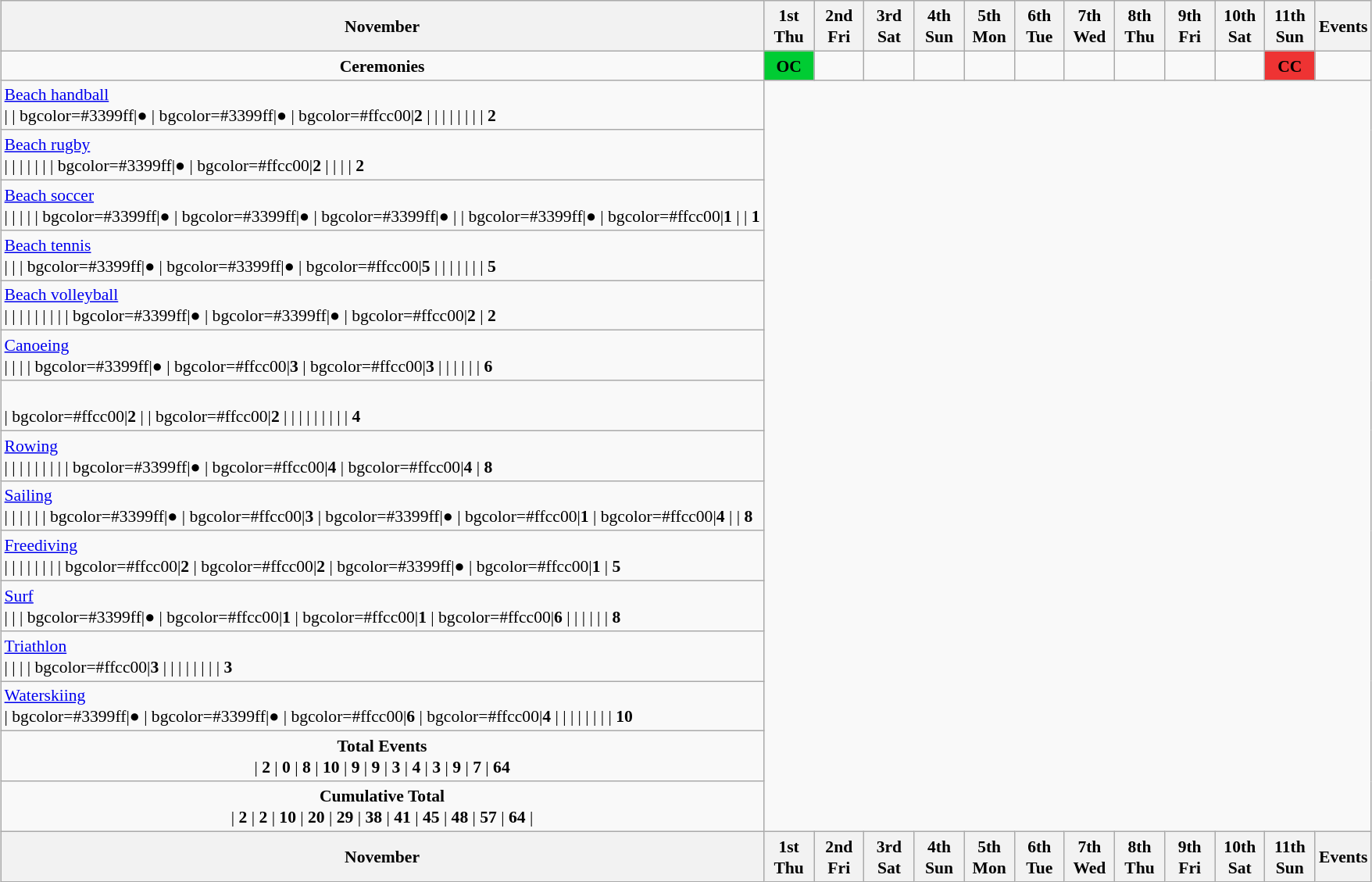<table class="wikitable" style="margin:0.5em auto; font-size:90%; line-height:1.25em;">
<tr>
<th colspan=2>November</th>
<th style="width:2.5em">1st<br>Thu</th>
<th style="width:2.5em">2nd<br>Fri</th>
<th style="width:2.5em">3rd<br>Sat</th>
<th style="width:2.5em">4th<br>Sun</th>
<th style="width:2.5em">5th<br>Mon</th>
<th style="width:2.5em">6th<br>Tue</th>
<th style="width:2.5em">7th<br>Wed</th>
<th style="width:2.5em">8th<br>Thu</th>
<th style="width:2.5em">9th<br>Fri</th>
<th style="width:2.5em">10th<br>Sat</th>
<th style="width:2.5em">11th<br>Sun</th>
<th>Events</th>
</tr>
<tr>
<td colspan=2 align="center"> <strong>Ceremonies</strong></td>
<td bgcolor=#00cc33 align=center><strong>OC</strong></td>
<td></td>
<td></td>
<td></td>
<td></td>
<td></td>
<td></td>
<td></td>
<td></td>
<td></td>
<td bgcolor=#ee3333 align=center><strong>CC</strong></td>
<td></td>
</tr>
<tr align="center">
<td colspan=2 align="left"> <a href='#'>Beach handball</a><br>| 
| bgcolor=#3399ff|●
| bgcolor=#3399ff|●
| bgcolor=#ffcc00|<strong>2</strong>
| 
| 
| 
| 
| 
| 
| 
| <strong>2</strong></td>
</tr>
<tr align="center">
<td colspan=2 align="left"> <a href='#'>Beach rugby</a><br>| 
| 
| 
| 
| 
| 
| bgcolor=#3399ff|●
| bgcolor=#ffcc00|<strong>2</strong>
| 
| 
| 
| <strong>2</strong></td>
</tr>
<tr align="center">
<td colspan=2 align="left"> <a href='#'>Beach soccer</a><br>| 
| 
| 
| 
| bgcolor=#3399ff|●
| bgcolor=#3399ff|●
| bgcolor=#3399ff|●
| 
| bgcolor=#3399ff|●
| bgcolor=#ffcc00|<strong>1</strong>
| 
| <strong>1</strong></td>
</tr>
<tr align="center">
<td colspan=2 align="left"> <a href='#'>Beach tennis</a><br>| 
| 
| bgcolor=#3399ff|●
| bgcolor=#3399ff|●
| bgcolor=#ffcc00|<strong>5</strong>
| 
| 
| 
| 
| 
| 
| <strong>5</strong></td>
</tr>
<tr align="center">
<td colspan=2 align="left"> <a href='#'>Beach volleyball</a><br>| 
| 
| 
| 
| 
| 
| 
| 
| bgcolor=#3399ff|●
| bgcolor=#3399ff|●
| bgcolor=#ffcc00|<strong>2</strong>
| <strong>2</strong></td>
</tr>
<tr align="center">
<td colspan=2 align="left"> <a href='#'>Canoeing</a><br>| 
| 
| 
| bgcolor=#3399ff|●
| bgcolor=#ffcc00|<strong>3</strong>
| bgcolor=#ffcc00|<strong>3</strong>
| 
| 
| 
| 
| 
| <strong>6</strong></td>
</tr>
<tr align="center">
<td colspan=2 align="left"><br>| bgcolor=#ffcc00|<strong>2</strong>
| 
| bgcolor=#ffcc00|<strong>2</strong>
| 
| 
| 
| 
| 
| 
| 
| 
| <strong>4</strong></td>
</tr>
<tr align="center">
<td colspan=2 align="left"> <a href='#'>Rowing</a><br>| 
| 
| 
| 
| 
| 
| 
| 
| bgcolor=#3399ff|●
| bgcolor=#ffcc00|<strong>4</strong>
| bgcolor=#ffcc00|<strong>4</strong>
| <strong>8</strong></td>
</tr>
<tr align="center">
<td colspan=2 align="left"> <a href='#'>Sailing</a><br>| 
| 
| 
| 
| 
| bgcolor=#3399ff|●
| bgcolor=#ffcc00|<strong>3</strong>
| bgcolor=#3399ff|●
| bgcolor=#ffcc00|<strong>1</strong>
| bgcolor=#ffcc00|<strong>4</strong>
|
| <strong>8</strong></td>
</tr>
<tr align="center">
<td colspan=2 align="left"> <a href='#'>Freediving</a><br>| 
| 
| 
| 
| 
| 
| 
| bgcolor=#ffcc00|<strong>2</strong>
| bgcolor=#ffcc00|<strong>2</strong>
| bgcolor=#3399ff|●
| bgcolor=#ffcc00|<strong>1</strong>
| <strong>5</strong></td>
</tr>
<tr align="center">
<td colspan=2 align="left"> <a href='#'>Surf</a><br>| 
| 
| bgcolor=#3399ff|●
| bgcolor=#ffcc00|<strong>1</strong>
| bgcolor=#ffcc00|<strong>1</strong>
| bgcolor=#ffcc00|<strong>6</strong>
| 
| 
| 
| 
| 
| <strong>8</strong></td>
</tr>
<tr align="center">
<td colspan=2 align="left"> <a href='#'>Triathlon</a><br>| 
| 
| 
| bgcolor=#ffcc00|<strong>3</strong>
| 
| 
| 
| 
| 
| 
| 
| <strong>3</strong></td>
</tr>
<tr align="center">
<td colspan=2 align="left"> <a href='#'>Waterskiing</a><br>| bgcolor=#3399ff|●
| bgcolor=#3399ff|●
| bgcolor=#ffcc00|<strong>6</strong>
| bgcolor=#ffcc00|<strong>4</strong>
| 
| 
| 
| 
| 
| 
| 
| <strong>10</strong></td>
</tr>
<tr align="center">
<td colspan=2 align="center"><strong>Total Events </strong><br>| <strong>2</strong>
| <strong>0</strong>
| <strong>8</strong>
| <strong>10 </strong>
| <strong>9</strong>
| <strong>9</strong>
| <strong>3</strong>
| <strong>4</strong>
| <strong>3</strong>
| <strong>9</strong>
| <strong>7</strong>
| <strong>64</strong></td>
</tr>
<tr align="center">
<td colspan=2 align="center"><strong>Cumulative Total</strong><br>| <strong>2</strong>
| <strong>2</strong>
| <strong>10</strong>
| <strong>20 </strong>
| <strong>29</strong>
| <strong>38</strong>
| <strong>41</strong>
| <strong>45</strong>
| <strong>48</strong>
| <strong>57</strong>
| <strong>64</strong>
|</td>
</tr>
<tr>
<th colspan=2>November</th>
<th style="width:2.5em">1st<br>Thu</th>
<th style="width:2.5em">2nd<br>Fri</th>
<th style="width:2.5em">3rd<br>Sat</th>
<th style="width:2.5em">4th<br>Sun</th>
<th style="width:2.5em">5th<br>Mon</th>
<th style="width:2.5em">6th<br>Tue</th>
<th style="width:2.5em">7th<br>Wed</th>
<th style="width:2.5em">8th<br>Thu</th>
<th style="width:2.5em">9th<br>Fri</th>
<th style="width:2.5em">10th<br>Sat</th>
<th style="width:2.5em">11th<br>Sun</th>
<th>Events</th>
</tr>
</table>
